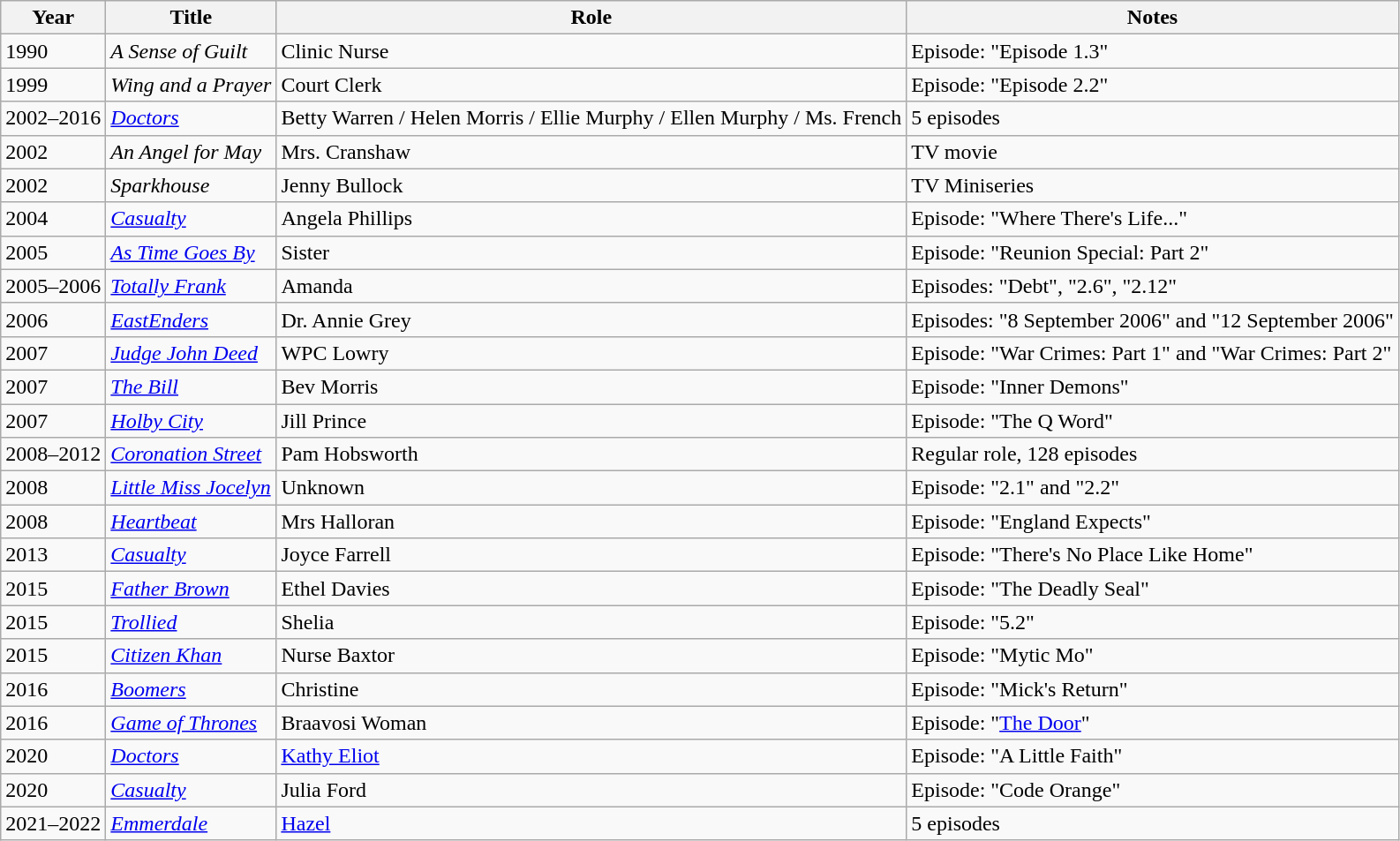<table class="wikitable">
<tr>
<th>Year</th>
<th>Title</th>
<th>Role</th>
<th>Notes</th>
</tr>
<tr>
<td>1990</td>
<td><em>A Sense of Guilt</em></td>
<td>Clinic Nurse</td>
<td>Episode: "Episode 1.3"</td>
</tr>
<tr>
<td>1999</td>
<td><em>Wing and a Prayer</em></td>
<td>Court Clerk</td>
<td>Episode: "Episode 2.2"</td>
</tr>
<tr>
<td>2002–2016</td>
<td><a href='#'><em>Doctors</em></a></td>
<td>Betty Warren / Helen Morris / Ellie Murphy / Ellen Murphy  / Ms. French</td>
<td>5 episodes</td>
</tr>
<tr>
<td>2002</td>
<td><em>An Angel for May</em></td>
<td>Mrs. Cranshaw</td>
<td>TV movie</td>
</tr>
<tr>
<td>2002</td>
<td><em>Sparkhouse </em></td>
<td>Jenny Bullock</td>
<td>TV Miniseries</td>
</tr>
<tr>
<td>2004</td>
<td><a href='#'><em>Casualty</em></a></td>
<td>Angela Phillips</td>
<td>Episode: "Where There's Life..."</td>
</tr>
<tr>
<td>2005</td>
<td><a href='#'><em>As Time Goes By</em></a></td>
<td>Sister</td>
<td>Episode: "Reunion Special: Part 2"</td>
</tr>
<tr>
<td>2005–2006</td>
<td><em><a href='#'>Totally Frank</a></em></td>
<td>Amanda</td>
<td>Episodes: "Debt", "2.6", "2.12"</td>
</tr>
<tr>
<td>2006</td>
<td><em><a href='#'>EastEnders</a></em></td>
<td>Dr. Annie Grey</td>
<td>Episodes: "8 September 2006" and "12 September 2006"</td>
</tr>
<tr>
<td>2007</td>
<td><em><a href='#'>Judge John Deed</a></em></td>
<td>WPC Lowry</td>
<td>Episode: "War Crimes: Part 1" and "War Crimes: Part 2"</td>
</tr>
<tr>
<td>2007</td>
<td><em><a href='#'>The Bill</a></em></td>
<td>Bev Morris</td>
<td>Episode: "Inner Demons"</td>
</tr>
<tr>
<td>2007</td>
<td><em><a href='#'>Holby City</a></em></td>
<td>Jill Prince</td>
<td>Episode: "The Q Word"</td>
</tr>
<tr>
<td>2008–2012</td>
<td><em><a href='#'>Coronation Street</a></em></td>
<td>Pam Hobsworth</td>
<td>Regular role, 128 episodes</td>
</tr>
<tr>
<td>2008</td>
<td><em><a href='#'>Little Miss Jocelyn</a></em></td>
<td>Unknown</td>
<td>Episode: "2.1" and "2.2"</td>
</tr>
<tr>
<td>2008</td>
<td><a href='#'><em>Heartbeat</em></a></td>
<td>Mrs Halloran</td>
<td>Episode: "England Expects"</td>
</tr>
<tr>
<td>2013</td>
<td><a href='#'><em>Casualty</em></a></td>
<td>Joyce Farrell</td>
<td>Episode: "There's No Place Like Home"</td>
</tr>
<tr>
<td>2015</td>
<td><a href='#'><em>Father Brown</em></a></td>
<td>Ethel Davies</td>
<td>Episode: "The Deadly Seal"</td>
</tr>
<tr>
<td>2015</td>
<td><em><a href='#'>Trollied</a></em></td>
<td>Shelia</td>
<td>Episode: "5.2"</td>
</tr>
<tr>
<td>2015</td>
<td><em><a href='#'>Citizen Khan</a></em></td>
<td>Nurse Baxtor</td>
<td>Episode: "Mytic Mo"</td>
</tr>
<tr>
<td>2016</td>
<td><a href='#'><em>Boomers</em></a></td>
<td>Christine</td>
<td>Episode: "Mick's Return"</td>
</tr>
<tr>
<td>2016</td>
<td><em><a href='#'>Game of Thrones</a></em></td>
<td>Braavosi Woman</td>
<td>Episode: "<a href='#'>The Door</a>"</td>
</tr>
<tr>
<td>2020</td>
<td><em><a href='#'>Doctors</a></em></td>
<td><a href='#'>Kathy Eliot</a></td>
<td>Episode: "A Little Faith"</td>
</tr>
<tr>
<td>2020</td>
<td><em><a href='#'>Casualty</a></em></td>
<td>Julia Ford</td>
<td>Episode: "Code Orange"</td>
</tr>
<tr>
<td>2021–2022</td>
<td><em><a href='#'>Emmerdale</a></em></td>
<td><a href='#'>Hazel</a></td>
<td>5 episodes</td>
</tr>
</table>
